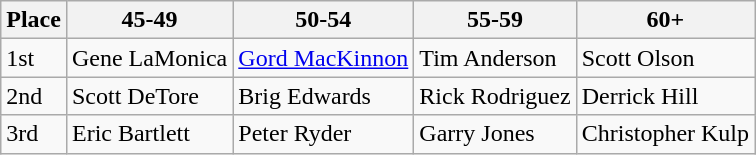<table class="wikitable">
<tr>
<th>Place</th>
<th>45-49</th>
<th>50-54</th>
<th>55-59</th>
<th>60+</th>
</tr>
<tr>
<td>1st</td>
<td>Gene LaMonica</td>
<td><a href='#'>Gord MacKinnon</a></td>
<td>Tim Anderson</td>
<td>Scott Olson</td>
</tr>
<tr>
<td>2nd</td>
<td>Scott DeTore</td>
<td>Brig Edwards</td>
<td>Rick Rodriguez</td>
<td>Derrick Hill</td>
</tr>
<tr>
<td>3rd</td>
<td>Eric Bartlett</td>
<td>Peter Ryder</td>
<td>Garry Jones</td>
<td>Christopher Kulp</td>
</tr>
</table>
